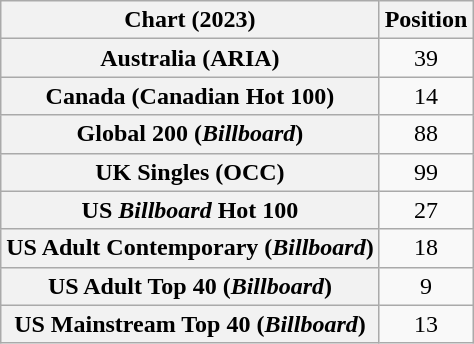<table class="wikitable sortable plainrowheaders" style="text-align:center">
<tr>
<th scope="col">Chart (2023)</th>
<th scope="col">Position</th>
</tr>
<tr>
<th scope="row">Australia (ARIA)</th>
<td>39</td>
</tr>
<tr>
<th scope="row">Canada (Canadian Hot 100)</th>
<td>14</td>
</tr>
<tr>
<th scope="row">Global 200 (<em>Billboard</em>)</th>
<td>88</td>
</tr>
<tr>
<th scope="row">UK Singles (OCC)</th>
<td>99</td>
</tr>
<tr>
<th scope="row">US <em>Billboard</em> Hot 100</th>
<td>27</td>
</tr>
<tr>
<th scope="row">US Adult Contemporary (<em>Billboard</em>)</th>
<td>18</td>
</tr>
<tr>
<th scope="row">US Adult Top 40 (<em>Billboard</em>)</th>
<td>9</td>
</tr>
<tr>
<th scope="row">US Mainstream Top 40 (<em>Billboard</em>)</th>
<td>13</td>
</tr>
</table>
